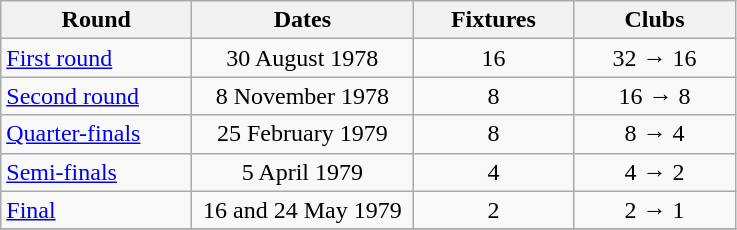<table class="wikitable" style="text-align:left">
<tr>
<th width=120>Round</th>
<th width=140>Dates</th>
<th width=100>Fixtures</th>
<th width=100>Clubs</th>
</tr>
<tr>
<td><a href='#'>First round</a></td>
<td align="center">30 August 1978</td>
<td align="center">16</td>
<td align="center">32 → 16</td>
</tr>
<tr>
<td><a href='#'>Second round</a></td>
<td align="center">8 November 1978</td>
<td align="center">8</td>
<td align="center">16 → 8</td>
</tr>
<tr>
<td><a href='#'>Quarter-finals</a></td>
<td align="center">25 February 1979</td>
<td align="center">8</td>
<td align="center">8 → 4</td>
</tr>
<tr>
<td><a href='#'>Semi-finals</a></td>
<td align="center">5 April 1979</td>
<td align="center">4</td>
<td align="center">4 → 2</td>
</tr>
<tr>
<td><a href='#'>Final</a></td>
<td align="center">16 and 24 May 1979</td>
<td align="center">2</td>
<td align="center">2 → 1</td>
</tr>
<tr>
</tr>
</table>
